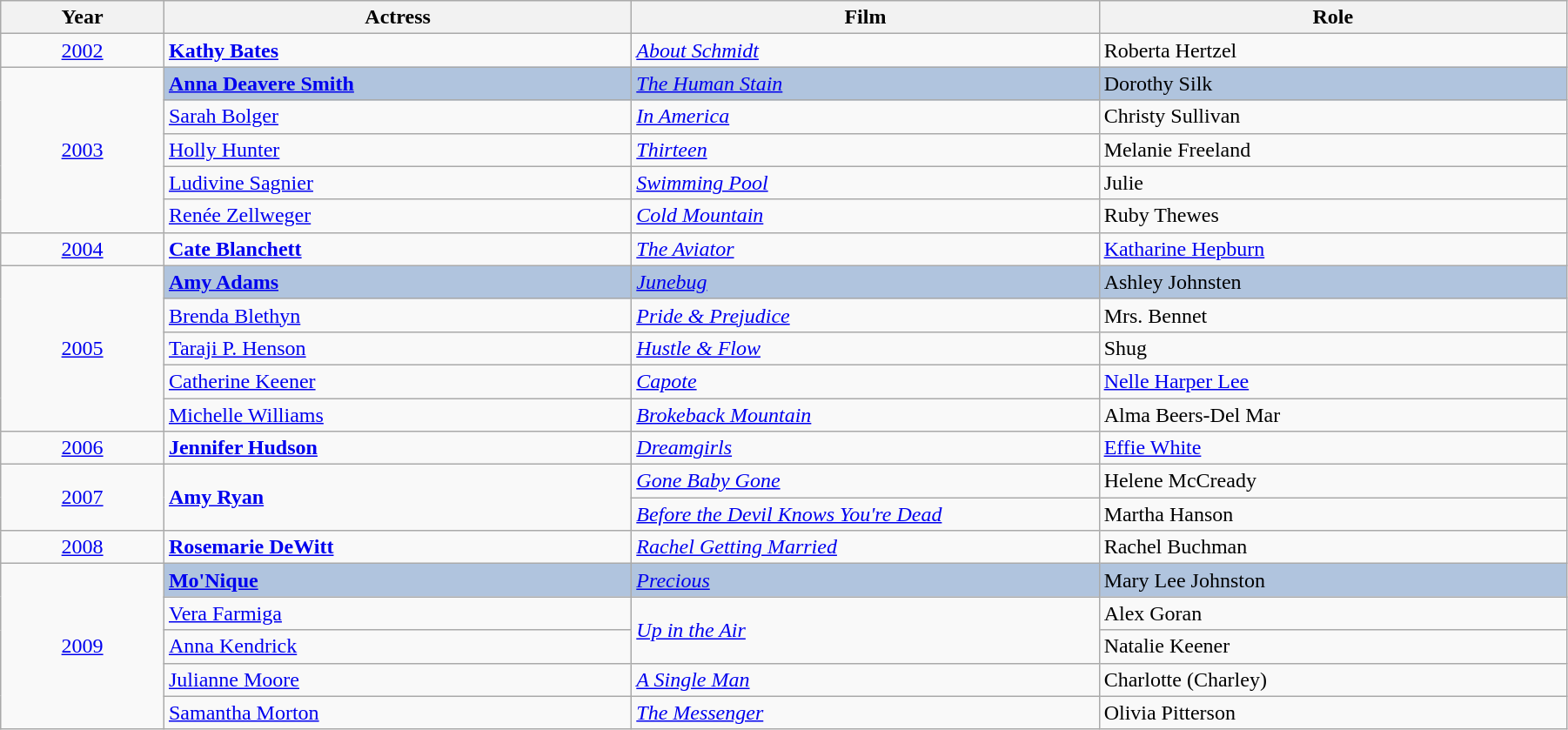<table class="wikitable" width="95%" cellpadding="5">
<tr>
<th width="100"><strong>Year</strong></th>
<th width="300"><strong>Actress</strong></th>
<th width="300"><strong>Film</strong></th>
<th width="300"><strong>Role</strong></th>
</tr>
<tr>
<td style="text-align:center;"><a href='#'>2002</a></td>
<td><strong><a href='#'>Kathy Bates</a></strong></td>
<td><em><a href='#'>About Schmidt</a></em></td>
<td>Roberta Hertzel</td>
</tr>
<tr>
<td rowspan="5" style="text-align:center;"><a href='#'>2003</a></td>
<td style="background:#B0C4DE;"><strong><a href='#'>Anna Deavere Smith</a></strong> </td>
<td style="background:#B0C4DE;"><em><a href='#'>The Human Stain</a></em></td>
<td style="background:#B0C4DE;">Dorothy Silk</td>
</tr>
<tr>
<td><a href='#'>Sarah Bolger</a> </td>
<td><em><a href='#'>In America</a></em></td>
<td>Christy Sullivan</td>
</tr>
<tr>
<td><a href='#'>Holly Hunter</a></td>
<td><em><a href='#'>Thirteen</a></em></td>
<td>Melanie Freeland</td>
</tr>
<tr>
<td><a href='#'>Ludivine Sagnier</a></td>
<td><em><a href='#'>Swimming Pool</a></em></td>
<td>Julie</td>
</tr>
<tr>
<td><a href='#'>Renée Zellweger</a></td>
<td><em><a href='#'>Cold Mountain</a></em></td>
<td>Ruby Thewes</td>
</tr>
<tr>
<td style="text-align:center;"><a href='#'>2004</a></td>
<td><strong><a href='#'>Cate Blanchett</a></strong></td>
<td><em><a href='#'>The Aviator</a></em></td>
<td><a href='#'>Katharine Hepburn</a></td>
</tr>
<tr>
<td rowspan="5" style="text-align:center;"><a href='#'>2005</a></td>
<td style="background:#B0C4DE;"><strong><a href='#'>Amy Adams</a></strong> </td>
<td style="background:#B0C4DE;"><em><a href='#'>Junebug</a></em></td>
<td style="background:#B0C4DE;">Ashley Johnsten</td>
</tr>
<tr>
<td><a href='#'>Brenda Blethyn</a> </td>
<td><em><a href='#'>Pride & Prejudice</a></em></td>
<td>Mrs. Bennet</td>
</tr>
<tr>
<td><a href='#'>Taraji P. Henson</a></td>
<td><em><a href='#'>Hustle & Flow</a></em></td>
<td>Shug</td>
</tr>
<tr>
<td><a href='#'>Catherine Keener</a></td>
<td><em><a href='#'>Capote</a></em></td>
<td><a href='#'>Nelle Harper Lee</a></td>
</tr>
<tr>
<td><a href='#'>Michelle Williams</a></td>
<td><em><a href='#'>Brokeback Mountain</a></em></td>
<td>Alma Beers-Del Mar</td>
</tr>
<tr>
<td style="text-align:center;"><a href='#'>2006</a></td>
<td><strong><a href='#'>Jennifer Hudson</a></strong></td>
<td><em><a href='#'>Dreamgirls</a></em></td>
<td><a href='#'>Effie White</a></td>
</tr>
<tr>
<td rowspan="2" style="text-align:center;"><a href='#'>2007</a></td>
<td rowspan="2"><strong><a href='#'>Amy Ryan</a></strong></td>
<td><em><a href='#'>Gone Baby Gone</a></em> </td>
<td>Helene McCready</td>
</tr>
<tr>
<td><em><a href='#'>Before the Devil Knows You're Dead</a></em> </td>
<td>Martha Hanson</td>
</tr>
<tr>
<td style="text-align:center;"><a href='#'>2008</a></td>
<td><strong><a href='#'>Rosemarie DeWitt</a></strong></td>
<td><em><a href='#'>Rachel Getting Married</a></em></td>
<td>Rachel Buchman</td>
</tr>
<tr>
<td rowspan="5" style="text-align:center;"><a href='#'>2009</a></td>
<td style="background:#B0C4DE;"><strong><a href='#'>Mo'Nique</a></strong></td>
<td style="background:#B0C4DE;"><em><a href='#'>Precious</a></em></td>
<td style="background:#B0C4DE;">Mary Lee Johnston</td>
</tr>
<tr>
<td><a href='#'>Vera Farmiga</a></td>
<td rowspan="2"><em><a href='#'>Up in the Air</a></em></td>
<td>Alex Goran</td>
</tr>
<tr>
<td><a href='#'>Anna Kendrick</a></td>
<td>Natalie Keener</td>
</tr>
<tr>
<td><a href='#'>Julianne Moore</a></td>
<td><em><a href='#'>A Single Man</a></em></td>
<td>Charlotte (Charley)</td>
</tr>
<tr>
<td><a href='#'>Samantha Morton</a></td>
<td><em><a href='#'>The Messenger</a></em></td>
<td>Olivia Pitterson</td>
</tr>
</table>
